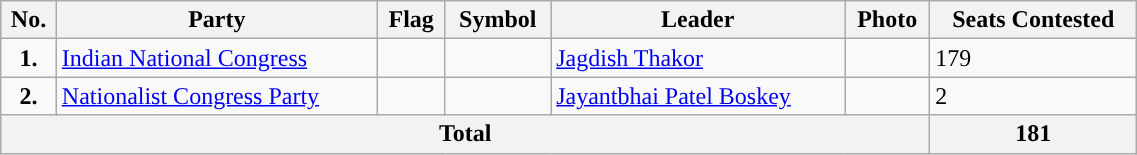<table class="wikitable" width="60%">
<tr>
<th>No.</th>
<th>Party</th>
<th>Flag</th>
<th>Symbol</th>
<th>Leader</th>
<th>Photo</th>
<th>Seats Contested</th>
</tr>
<tr>
<td style="text-align:center; background:"><strong>1.</strong></td>
<td><a href='#'>Indian National Congress</a></td>
<td></td>
<td></td>
<td><a href='#'>Jagdish Thakor</a></td>
<td></td>
<td>179</td>
</tr>
<tr>
<td style="text-align:center; background:"><strong>2.</strong></td>
<td><a href='#'>Nationalist Congress Party</a></td>
<td></td>
<td></td>
<td><a href='#'>Jayantbhai Patel Boskey</a></td>
<td></td>
<td>2</td>
</tr>
<tr>
<th colspan="6">Total</th>
<th>181</th>
</tr>
</table>
